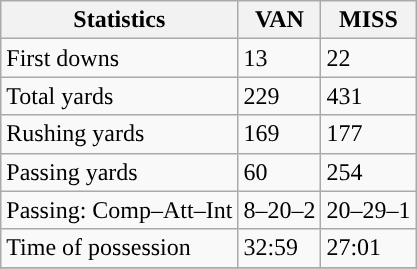<table class="wikitable" style="float: left;">
<tr>
<th>Statistics</th>
<th>VAN</th>
<th>MISS</th>
</tr>
<tr>
<td>First downs</td>
<td>13</td>
<td>22</td>
</tr>
<tr>
<td>Total yards</td>
<td>229</td>
<td>431</td>
</tr>
<tr>
<td>Rushing yards</td>
<td>169</td>
<td>177</td>
</tr>
<tr>
<td>Passing yards</td>
<td>60</td>
<td>254</td>
</tr>
<tr>
<td>Passing: Comp–Att–Int</td>
<td>8–20–2</td>
<td>20–29–1</td>
</tr>
<tr>
<td>Time of possession</td>
<td>32:59</td>
<td>27:01</td>
</tr>
<tr>
</tr>
</table>
